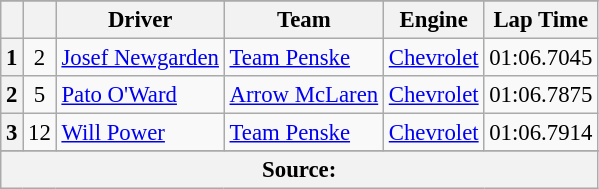<table class="wikitable" style="font-size:95%;">
<tr>
</tr>
<tr>
<th></th>
<th></th>
<th>Driver</th>
<th>Team</th>
<th>Engine</th>
<th>Lap Time</th>
</tr>
<tr>
<th>1</th>
<td align="center">2</td>
<td> <a href='#'>Josef Newgarden</a></td>
<td><a href='#'>Team Penske</a></td>
<td><a href='#'>Chevrolet</a></td>
<td>01:06.7045</td>
</tr>
<tr>
<th>2</th>
<td align="center">5</td>
<td> <a href='#'>Pato O'Ward</a> <strong></strong></td>
<td><a href='#'>Arrow McLaren</a></td>
<td><a href='#'>Chevrolet</a></td>
<td>01:06.7875</td>
</tr>
<tr>
<th>3</th>
<td align="center">12</td>
<td> <a href='#'>Will Power</a> <strong></strong></td>
<td><a href='#'>Team Penske</a></td>
<td><a href='#'>Chevrolet</a></td>
<td>01:06.7914</td>
</tr>
<tr>
</tr>
<tr class="sortbottom">
<th colspan="6">Source:</th>
</tr>
</table>
